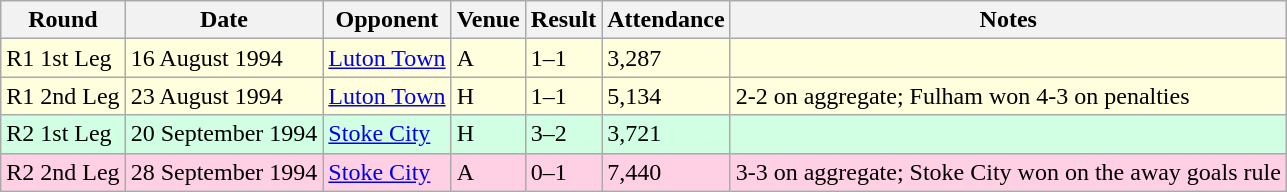<table class="wikitable">
<tr>
<th>Round</th>
<th>Date</th>
<th>Opponent</th>
<th>Venue</th>
<th>Result</th>
<th>Attendance</th>
<th>Notes</th>
</tr>
<tr style="background-color: #ffffdd;">
<td>R1 1st Leg</td>
<td>16 August 1994</td>
<td><a href='#'>Luton Town</a></td>
<td>A</td>
<td>1–1</td>
<td>3,287</td>
<td></td>
</tr>
<tr style="background-color: #ffffdd;">
<td>R1 2nd Leg</td>
<td>23 August 1994</td>
<td><a href='#'>Luton Town</a></td>
<td>H</td>
<td>1–1</td>
<td>5,134</td>
<td>2-2 on aggregate; Fulham won 4-3 on penalties</td>
</tr>
<tr style="background-color: #d0ffe3;">
<td>R2 1st Leg</td>
<td>20 September 1994</td>
<td><a href='#'>Stoke City</a></td>
<td>H</td>
<td>3–2</td>
<td>3,721</td>
<td></td>
</tr>
<tr style="background-color: #ffd0e3;">
<td>R2 2nd Leg</td>
<td>28 September 1994</td>
<td><a href='#'>Stoke City</a></td>
<td>A</td>
<td>0–1</td>
<td>7,440</td>
<td>3-3 on aggregate; Stoke City won on the away goals rule</td>
</tr>
</table>
